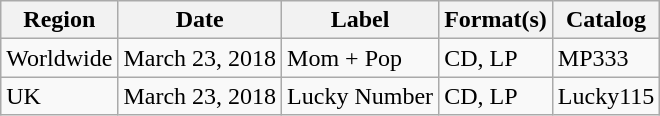<table class="wikitable">
<tr>
<th>Region</th>
<th>Date</th>
<th>Label</th>
<th>Format(s)</th>
<th>Catalog</th>
</tr>
<tr>
<td>Worldwide</td>
<td>March 23, 2018</td>
<td>Mom + Pop</td>
<td>CD, LP</td>
<td>MP333</td>
</tr>
<tr>
<td>UK</td>
<td>March 23, 2018</td>
<td>Lucky Number</td>
<td>CD, LP</td>
<td>Lucky115</td>
</tr>
</table>
